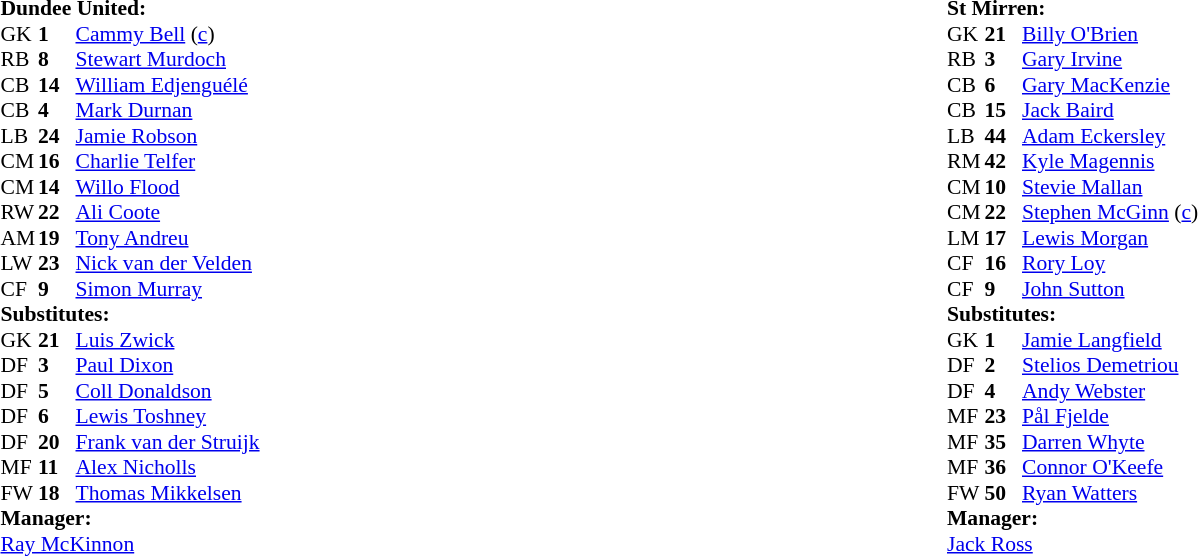<table style="width:100%;">
<tr>
<td style="vertical-align:top; width:50%;"><br><table style="font-size: 90%" cellspacing="0" cellpadding="0">
<tr>
<td colspan="4"><strong>Dundee United:</strong></td>
</tr>
<tr>
<th width="25"></th>
<th width="25"></th>
</tr>
<tr>
<td>GK</td>
<td><strong>1</strong></td>
<td> <a href='#'>Cammy Bell</a> (<a href='#'>c</a>)</td>
</tr>
<tr>
<td>RB</td>
<td><strong>8</strong></td>
<td> <a href='#'>Stewart Murdoch</a></td>
</tr>
<tr>
<td>CB</td>
<td><strong>14</strong></td>
<td> <a href='#'>William Edjenguélé</a></td>
</tr>
<tr>
<td>CB</td>
<td><strong>4</strong></td>
<td> <a href='#'>Mark Durnan</a></td>
</tr>
<tr>
<td>LB</td>
<td><strong>24</strong></td>
<td> <a href='#'>Jamie Robson</a></td>
</tr>
<tr>
<td>CM</td>
<td><strong>16</strong></td>
<td> <a href='#'>Charlie Telfer</a></td>
</tr>
<tr>
<td>CM</td>
<td><strong>14</strong></td>
<td> <a href='#'>Willo Flood</a> </td>
</tr>
<tr>
<td>RW</td>
<td><strong>22</strong></td>
<td> <a href='#'>Ali Coote</a> </td>
</tr>
<tr>
<td>AM</td>
<td><strong>19</strong></td>
<td> <a href='#'>Tony Andreu</a></td>
</tr>
<tr>
<td>LW</td>
<td><strong>23</strong></td>
<td> <a href='#'>Nick van der Velden</a> </td>
</tr>
<tr>
<td>CF</td>
<td><strong>9</strong></td>
<td> <a href='#'>Simon Murray</a>  </td>
</tr>
<tr>
<td colspan=4><strong>Substitutes:</strong></td>
</tr>
<tr>
<td>GK</td>
<td><strong>21</strong></td>
<td> <a href='#'>Luis Zwick</a></td>
</tr>
<tr>
<td>DF</td>
<td><strong>3</strong></td>
<td> <a href='#'>Paul Dixon</a></td>
</tr>
<tr>
<td>DF</td>
<td><strong>5</strong></td>
<td> <a href='#'>Coll Donaldson</a> </td>
</tr>
<tr>
<td>DF</td>
<td><strong>6</strong></td>
<td> <a href='#'>Lewis Toshney</a></td>
</tr>
<tr>
<td>DF</td>
<td><strong>20</strong></td>
<td> <a href='#'>Frank van der Struijk</a></td>
</tr>
<tr>
<td>MF</td>
<td><strong>11</strong></td>
<td> <a href='#'>Alex Nicholls</a> </td>
</tr>
<tr>
<td>FW</td>
<td><strong>18</strong></td>
<td> <a href='#'>Thomas Mikkelsen</a> </td>
</tr>
<tr>
<td colspan=4><strong>Manager:</strong></td>
</tr>
<tr>
<td colspan="4"> <a href='#'>Ray McKinnon</a></td>
</tr>
</table>
</td>
<td style="vertical-align:top; width:50%;"><br><table style="font-size: 90%" cellspacing="0" cellpadding="0">
<tr>
<td colspan="4"><strong>St Mirren:</strong></td>
</tr>
<tr>
<th width="25"></th>
<th width="25"></th>
</tr>
<tr>
<td>GK</td>
<td><strong>21</strong></td>
<td> <a href='#'>Billy O'Brien</a></td>
</tr>
<tr>
<td>RB</td>
<td><strong>3</strong></td>
<td> <a href='#'>Gary Irvine</a></td>
</tr>
<tr>
<td>CB</td>
<td><strong>6</strong></td>
<td> <a href='#'>Gary MacKenzie</a></td>
</tr>
<tr>
<td>CB</td>
<td><strong>15</strong></td>
<td> <a href='#'>Jack Baird</a></td>
</tr>
<tr>
<td>LB</td>
<td><strong>44</strong></td>
<td> <a href='#'>Adam Eckersley</a></td>
</tr>
<tr>
<td>RM</td>
<td><strong>42</strong></td>
<td> <a href='#'>Kyle Magennis</a> </td>
</tr>
<tr>
<td>CM</td>
<td><strong>10</strong></td>
<td> <a href='#'>Stevie Mallan</a> </td>
</tr>
<tr>
<td>CM</td>
<td><strong>22</strong></td>
<td> <a href='#'>Stephen McGinn</a> (<a href='#'>c</a>)</td>
</tr>
<tr>
<td>LM</td>
<td><strong>17</strong></td>
<td> <a href='#'>Lewis Morgan</a></td>
</tr>
<tr>
<td>CF</td>
<td><strong>16</strong></td>
<td> <a href='#'>Rory Loy</a> </td>
</tr>
<tr>
<td>CF</td>
<td><strong>9</strong></td>
<td> <a href='#'>John Sutton</a></td>
</tr>
<tr>
<td colspan=4><strong>Substitutes:</strong></td>
</tr>
<tr>
<td>GK</td>
<td><strong>1</strong></td>
<td> <a href='#'>Jamie Langfield</a></td>
</tr>
<tr>
<td>DF</td>
<td><strong>2</strong></td>
<td> <a href='#'>Stelios Demetriou</a></td>
</tr>
<tr>
<td>DF</td>
<td><strong>4</strong></td>
<td> <a href='#'>Andy Webster</a></td>
</tr>
<tr>
<td>MF</td>
<td><strong>23</strong></td>
<td> <a href='#'>Pål Fjelde</a></td>
</tr>
<tr>
<td>MF</td>
<td><strong>35</strong></td>
<td> <a href='#'>Darren Whyte</a></td>
</tr>
<tr>
<td>MF</td>
<td><strong>36</strong></td>
<td> <a href='#'>Connor O'Keefe</a> </td>
</tr>
<tr>
<td>FW</td>
<td><strong>50</strong></td>
<td> <a href='#'>Ryan Watters</a></td>
</tr>
<tr>
<td colspan=4><strong>Manager:</strong></td>
</tr>
<tr>
<td colspan="4"> <a href='#'>Jack Ross</a></td>
</tr>
</table>
</td>
</tr>
</table>
